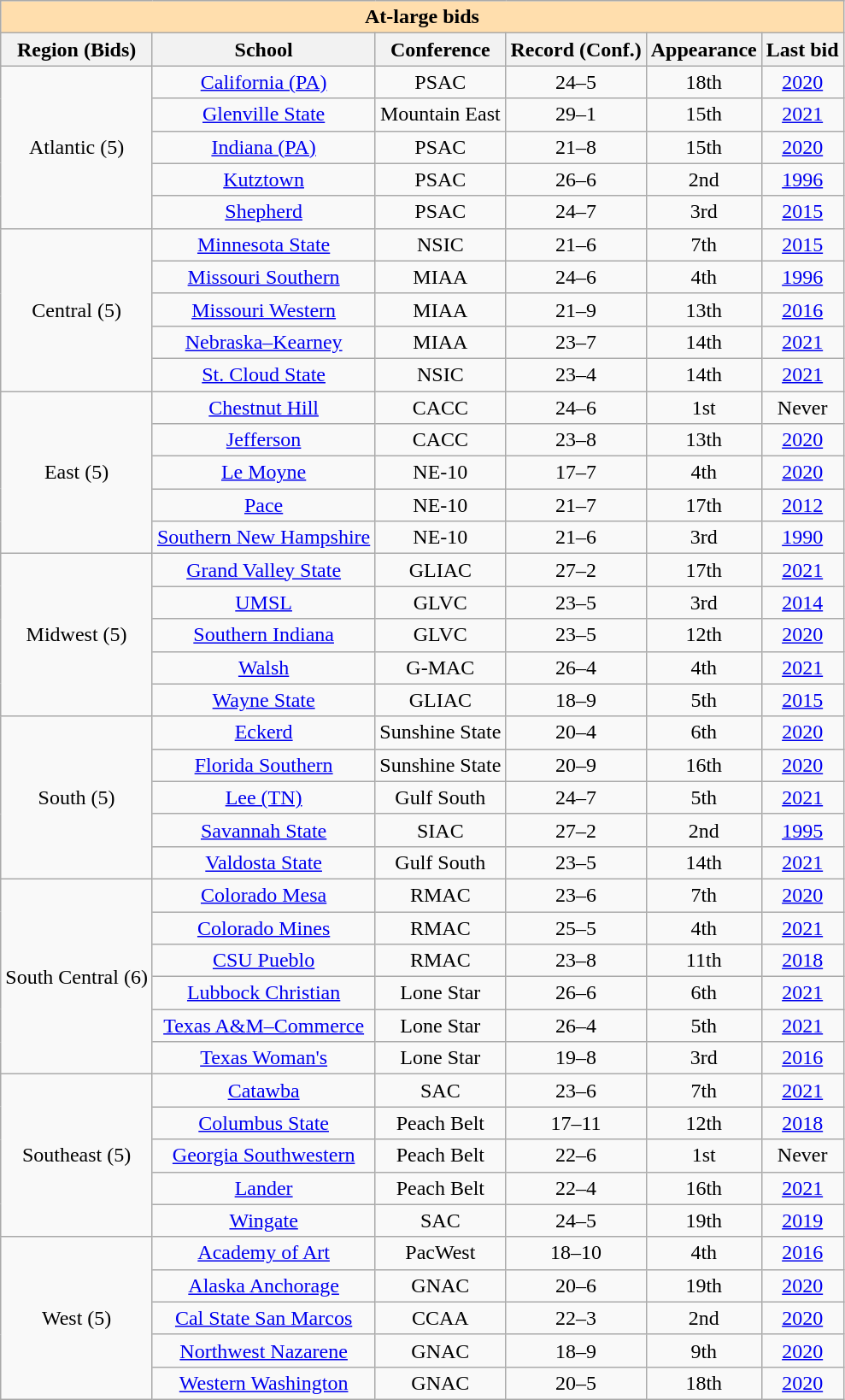<table class="wikitable sortable" style="text-align:center;">
<tr>
<th colspan="6" style="background:#ffdead;">At-large bids</th>
</tr>
<tr>
<th>Region (Bids)</th>
<th>School</th>
<th>Conference</th>
<th>Record (Conf.)</th>
<th>Appearance</th>
<th>Last bid</th>
</tr>
<tr>
<td rowspan=5>Atlantic (5)</td>
<td><a href='#'>California (PA)</a></td>
<td>PSAC</td>
<td align=center>24–5</td>
<td align=center>18th</td>
<td align=center><a href='#'>2020</a></td>
</tr>
<tr>
<td><a href='#'>Glenville State</a></td>
<td>Mountain East</td>
<td align=center>29–1</td>
<td align=center>15th</td>
<td align=center><a href='#'>2021</a></td>
</tr>
<tr>
<td><a href='#'>Indiana (PA)</a></td>
<td>PSAC</td>
<td align=center>21–8</td>
<td align=center>15th</td>
<td align=center><a href='#'>2020</a></td>
</tr>
<tr>
<td><a href='#'>Kutztown</a></td>
<td>PSAC</td>
<td align=center>26–6</td>
<td align=center>2nd</td>
<td align=center><a href='#'>1996</a></td>
</tr>
<tr>
<td><a href='#'>Shepherd</a></td>
<td>PSAC</td>
<td align=center>24–7</td>
<td align=center>3rd</td>
<td align=center><a href='#'>2015</a></td>
</tr>
<tr>
<td rowspan=5>Central (5)</td>
<td><a href='#'>Minnesota State</a></td>
<td>NSIC</td>
<td align=center>21–6</td>
<td align=center>7th</td>
<td align=center><a href='#'>2015</a></td>
</tr>
<tr>
<td><a href='#'>Missouri Southern</a></td>
<td>MIAA</td>
<td align=center>24–6</td>
<td align=center>4th</td>
<td align=center><a href='#'>1996</a></td>
</tr>
<tr>
<td><a href='#'>Missouri Western</a></td>
<td>MIAA</td>
<td align=center>21–9</td>
<td align=center>13th</td>
<td align=center><a href='#'>2016</a></td>
</tr>
<tr>
<td><a href='#'>Nebraska–Kearney</a></td>
<td>MIAA</td>
<td align=center>23–7</td>
<td align=center>14th</td>
<td align=center><a href='#'>2021</a></td>
</tr>
<tr>
<td><a href='#'>St. Cloud State</a></td>
<td>NSIC</td>
<td align=center>23–4</td>
<td align=center>14th</td>
<td align=center><a href='#'>2021</a></td>
</tr>
<tr>
<td rowspan=5>East (5)</td>
<td><a href='#'>Chestnut Hill</a></td>
<td>CACC</td>
<td align=center>24–6</td>
<td align=center>1st</td>
<td align=center>Never</td>
</tr>
<tr>
<td><a href='#'>Jefferson</a></td>
<td>CACC</td>
<td align=center>23–8</td>
<td align=center>13th</td>
<td align=center><a href='#'>2020</a></td>
</tr>
<tr>
<td><a href='#'>Le Moyne</a></td>
<td>NE-10</td>
<td align=center>17–7</td>
<td align=center>4th</td>
<td align=center><a href='#'>2020</a></td>
</tr>
<tr>
<td><a href='#'>Pace</a></td>
<td>NE-10</td>
<td align=center>21–7</td>
<td align=center>17th</td>
<td align=center><a href='#'>2012</a></td>
</tr>
<tr>
<td><a href='#'>Southern New Hampshire</a></td>
<td>NE-10</td>
<td align=center>21–6</td>
<td align=center>3rd</td>
<td align=center><a href='#'>1990</a></td>
</tr>
<tr>
<td rowspan=5>Midwest (5)</td>
<td><a href='#'>Grand Valley State</a></td>
<td>GLIAC</td>
<td align=center>27–2</td>
<td align=center>17th</td>
<td align=center><a href='#'>2021</a></td>
</tr>
<tr>
<td><a href='#'>UMSL</a></td>
<td>GLVC</td>
<td align=center>23–5</td>
<td align=center>3rd</td>
<td align=center><a href='#'>2014</a></td>
</tr>
<tr>
<td><a href='#'>Southern Indiana</a></td>
<td>GLVC</td>
<td align=center>23–5</td>
<td align=center>12th</td>
<td align=center><a href='#'>2020</a></td>
</tr>
<tr>
<td><a href='#'>Walsh</a></td>
<td>G-MAC</td>
<td align=center>26–4</td>
<td align=center>4th</td>
<td align=center><a href='#'>2021</a></td>
</tr>
<tr>
<td><a href='#'>Wayne State</a></td>
<td>GLIAC</td>
<td align=center>18–9</td>
<td align=center>5th</td>
<td align=center><a href='#'>2015</a></td>
</tr>
<tr>
<td rowspan=5>South (5)</td>
<td><a href='#'>Eckerd</a></td>
<td>Sunshine State</td>
<td align=center>20–4</td>
<td align=center>6th</td>
<td align=center><a href='#'>2020</a></td>
</tr>
<tr>
<td><a href='#'>Florida Southern</a></td>
<td>Sunshine State</td>
<td align=center>20–9</td>
<td align=center>16th</td>
<td align=center><a href='#'>2020</a></td>
</tr>
<tr>
<td><a href='#'>Lee (TN)</a></td>
<td>Gulf South</td>
<td align=center>24–7</td>
<td align=center>5th</td>
<td align=center><a href='#'>2021</a></td>
</tr>
<tr>
<td><a href='#'>Savannah State</a></td>
<td>SIAC</td>
<td align=center>27–2</td>
<td align=center>2nd</td>
<td align=center><a href='#'>1995</a></td>
</tr>
<tr>
<td><a href='#'>Valdosta State</a></td>
<td>Gulf South</td>
<td align=center>23–5</td>
<td align=center>14th</td>
<td align=center><a href='#'>2021</a></td>
</tr>
<tr>
<td rowspan=6>South Central (6)</td>
<td><a href='#'>Colorado Mesa</a></td>
<td>RMAC</td>
<td align=center>23–6</td>
<td align=center>7th</td>
<td align=center><a href='#'>2020</a></td>
</tr>
<tr>
<td><a href='#'>Colorado Mines</a></td>
<td>RMAC</td>
<td align=center>25–5</td>
<td align=center>4th</td>
<td align=center><a href='#'>2021</a></td>
</tr>
<tr>
<td><a href='#'>CSU Pueblo</a></td>
<td>RMAC</td>
<td align=center>23–8</td>
<td align=center>11th</td>
<td align=center><a href='#'>2018</a></td>
</tr>
<tr>
<td><a href='#'>Lubbock Christian</a></td>
<td>Lone Star</td>
<td align=center>26–6</td>
<td align=center>6th</td>
<td align=center><a href='#'>2021</a></td>
</tr>
<tr>
<td><a href='#'>Texas A&M–Commerce</a></td>
<td>Lone Star</td>
<td align=center>26–4</td>
<td align=center>5th</td>
<td align=center><a href='#'>2021</a></td>
</tr>
<tr>
<td><a href='#'>Texas Woman's</a></td>
<td>Lone Star</td>
<td align=center>19–8</td>
<td align=center>3rd</td>
<td align=center><a href='#'>2016</a></td>
</tr>
<tr>
<td rowspan=5>Southeast (5)</td>
<td><a href='#'>Catawba</a></td>
<td>SAC</td>
<td align=center>23–6</td>
<td align=center>7th</td>
<td align=center><a href='#'>2021</a></td>
</tr>
<tr>
<td><a href='#'>Columbus State</a></td>
<td>Peach Belt</td>
<td align=center>17–11</td>
<td align=center>12th</td>
<td align=center><a href='#'>2018</a></td>
</tr>
<tr>
<td><a href='#'>Georgia Southwestern</a></td>
<td>Peach Belt</td>
<td align=center>22–6</td>
<td align=center>1st</td>
<td align=center>Never</td>
</tr>
<tr>
<td><a href='#'>Lander</a></td>
<td>Peach Belt</td>
<td align=center>22–4</td>
<td align=center>16th</td>
<td align=center><a href='#'>2021</a></td>
</tr>
<tr>
<td><a href='#'>Wingate</a></td>
<td>SAC</td>
<td align=center>24–5</td>
<td align=center>19th</td>
<td align=center><a href='#'>2019</a></td>
</tr>
<tr>
<td rowspan=5>West (5)</td>
<td><a href='#'>Academy of Art</a></td>
<td>PacWest</td>
<td align=center>18–10</td>
<td align=center>4th</td>
<td align=center><a href='#'>2016</a></td>
</tr>
<tr>
<td><a href='#'>Alaska Anchorage</a></td>
<td>GNAC</td>
<td align=center>20–6</td>
<td align=center>19th</td>
<td align=center><a href='#'>2020</a></td>
</tr>
<tr>
<td><a href='#'>Cal State San Marcos</a></td>
<td>CCAA</td>
<td align=center>22–3</td>
<td align=center>2nd</td>
<td align=center><a href='#'>2020</a></td>
</tr>
<tr>
<td><a href='#'>Northwest Nazarene</a></td>
<td>GNAC</td>
<td align=center>18–9</td>
<td align=center>9th</td>
<td align=center><a href='#'>2020</a></td>
</tr>
<tr>
<td><a href='#'>Western Washington</a></td>
<td>GNAC</td>
<td align=center>20–5</td>
<td align=center>18th</td>
<td align=center><a href='#'>2020</a></td>
</tr>
</table>
